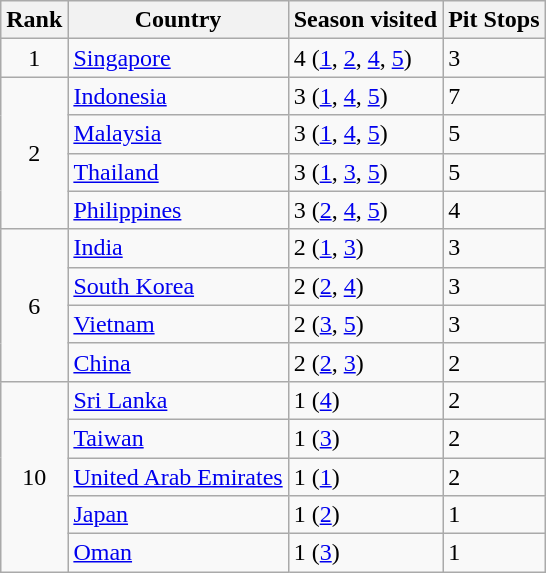<table class="wikitable">
<tr>
<th>Rank</th>
<th>Country</th>
<th>Season visited</th>
<th>Pit Stops</th>
</tr>
<tr>
<td style="text-align:center;" rowspan="1">1</td>
<td><a href='#'>Singapore</a></td>
<td>4 (<a href='#'>1</a>, <a href='#'>2</a>, <a href='#'>4</a>, <a href='#'>5</a>)</td>
<td>3</td>
</tr>
<tr>
<td style="text-align:center;" rowspan="4">2</td>
<td><a href='#'>Indonesia</a></td>
<td>3 (<a href='#'>1</a>, <a href='#'>4</a>, <a href='#'>5</a>)</td>
<td>7</td>
</tr>
<tr>
<td><a href='#'>Malaysia</a></td>
<td>3 (<a href='#'>1</a>, <a href='#'>4</a>, <a href='#'>5</a>)</td>
<td>5</td>
</tr>
<tr>
<td><a href='#'>Thailand</a></td>
<td>3 (<a href='#'>1</a>, <a href='#'>3</a>, <a href='#'>5</a>)</td>
<td>5</td>
</tr>
<tr>
<td><a href='#'>Philippines</a></td>
<td>3 (<a href='#'>2</a>, <a href='#'>4</a>, <a href='#'>5</a>)</td>
<td>4</td>
</tr>
<tr>
<td style="text-align:center;" rowspan="4">6</td>
<td><a href='#'>India</a></td>
<td>2 (<a href='#'>1</a>, <a href='#'>3</a>)</td>
<td>3</td>
</tr>
<tr>
<td><a href='#'>South Korea</a></td>
<td>2 (<a href='#'>2</a>, <a href='#'>4</a>)</td>
<td>3</td>
</tr>
<tr>
<td><a href='#'>Vietnam</a></td>
<td>2 (<a href='#'>3</a>, <a href='#'>5</a>)</td>
<td>3</td>
</tr>
<tr>
<td><a href='#'>China</a></td>
<td>2 (<a href='#'>2</a>, <a href='#'>3</a>)</td>
<td>2</td>
</tr>
<tr>
<td style="text-align:center;" rowspan="6">10</td>
<td><a href='#'>Sri Lanka</a></td>
<td>1 (<a href='#'>4</a>)</td>
<td>2</td>
</tr>
<tr>
<td><a href='#'>Taiwan</a></td>
<td>1 (<a href='#'>3</a>)</td>
<td>2</td>
</tr>
<tr>
<td><a href='#'>United Arab Emirates</a></td>
<td>1 (<a href='#'>1</a>)</td>
<td>2</td>
</tr>
<tr>
<td><a href='#'>Japan</a></td>
<td>1 (<a href='#'>2</a>)</td>
<td>1</td>
</tr>
<tr>
<td><a href='#'>Oman</a></td>
<td>1 (<a href='#'>3</a>)</td>
<td>1</td>
</tr>
</table>
